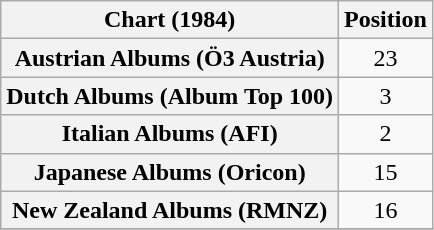<table class="wikitable sortable plainrowheaders" style="text-align:center">
<tr>
<th scope="col">Chart (1984)</th>
<th scope="col">Position</th>
</tr>
<tr>
<th scope="row">Austrian Albums (Ö3 Austria)</th>
<td>23</td>
</tr>
<tr>
<th scope="row">Dutch Albums (Album Top 100)</th>
<td>3</td>
</tr>
<tr>
<th scope="row">Italian Albums (AFI)</th>
<td>2</td>
</tr>
<tr>
<th scope="row">Japanese Albums (Oricon)</th>
<td>15</td>
</tr>
<tr>
<th scope="row">New Zealand Albums (RMNZ)</th>
<td>16</td>
</tr>
<tr>
</tr>
</table>
